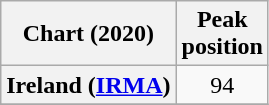<table class="wikitable sortable plainrowheaders" style="text-align:center">
<tr>
<th>Chart (2020)</th>
<th>Peak<br>position</th>
</tr>
<tr>
<th scope="row">Ireland (<a href='#'>IRMA</a>)</th>
<td>94</td>
</tr>
<tr>
</tr>
</table>
